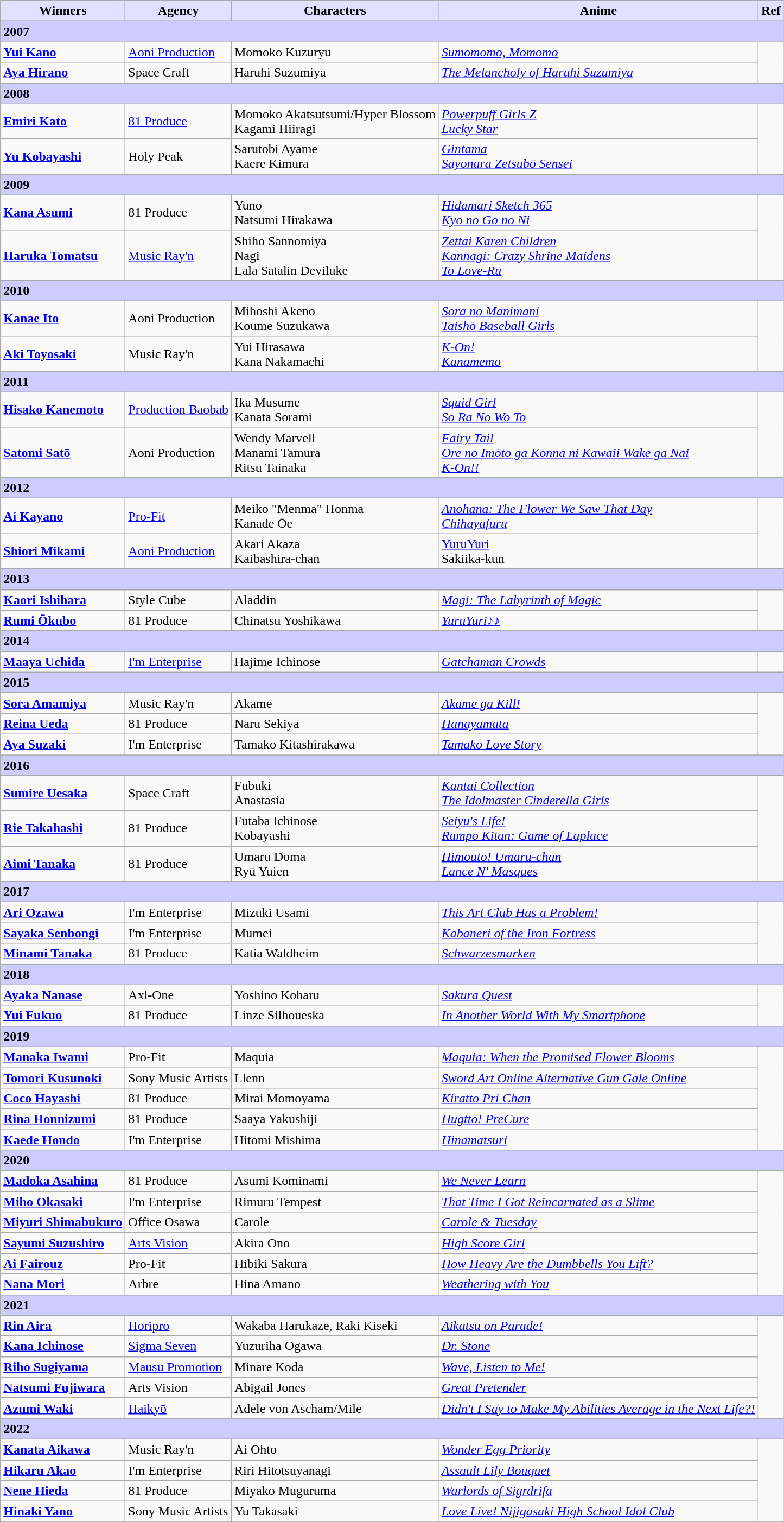<table class="wikitable">
<tr>
<th style="background: #e0e0ff">Winners</th>
<th style="background: #e0e0ff">Agency</th>
<th style="background: #e0e0ff">Characters</th>
<th style="background: #e0e0ff">Anime</th>
<th style="background: #e0e0ff">Ref</th>
</tr>
<tr>
<td colspan="5" style="background: #ccccff"><strong>2007</strong></td>
</tr>
<tr>
<td><strong><a href='#'>Yui Kano</a></strong></td>
<td><a href='#'>Aoni Production</a></td>
<td>Momoko Kuzuryu</td>
<td><em><a href='#'>Sumomomo, Momomo</a></em></td>
<td rowspan="2"></td>
</tr>
<tr>
<td><strong><a href='#'>Aya Hirano</a></strong></td>
<td>Space Craft</td>
<td>Haruhi Suzumiya</td>
<td><em><a href='#'>The Melancholy of Haruhi Suzumiya</a></em></td>
</tr>
<tr>
<td colspan="5" style="background: #ccccff"><strong>2008</strong></td>
</tr>
<tr>
<td><strong><a href='#'>Emiri Kato</a></strong></td>
<td><a href='#'>81 Produce</a></td>
<td>Momoko Akatsutsumi/Hyper Blossom<br>Kagami Hiiragi</td>
<td><em><a href='#'>Powerpuff Girls Z</a></em><br><em><a href='#'>Lucky Star</a></em></td>
<td rowspan="2"></td>
</tr>
<tr>
<td><strong><a href='#'>Yu Kobayashi</a></strong></td>
<td>Holy Peak</td>
<td>Sarutobi Ayame<br>Kaere Kimura</td>
<td><em><a href='#'>Gintama</a></em><br><em><a href='#'>Sayonara Zetsubō Sensei</a></em></td>
</tr>
<tr>
<td colspan="5" style="background: #ccccff"><strong>2009</strong></td>
</tr>
<tr>
<td><strong><a href='#'>Kana Asumi</a></strong></td>
<td>81 Produce</td>
<td>Yuno<br>Natsumi Hirakawa</td>
<td><em><a href='#'>Hidamari Sketch 365</a></em><br><em><a href='#'>Kyo no Go no Ni</a></em></td>
<td rowspan="2"></td>
</tr>
<tr>
<td><strong><a href='#'>Haruka Tomatsu</a></strong></td>
<td><a href='#'>Music Ray'n</a></td>
<td>Shiho Sannomiya<br>Nagi<br>Lala Satalin Deviluke</td>
<td><em><a href='#'>Zettai Karen Children</a></em><br><em><a href='#'>Kannagi: Crazy Shrine Maidens</a></em><br><em><a href='#'>To Love-Ru</a></em></td>
</tr>
<tr>
<td colspan="5" style="background: #ccccff"><strong>2010</strong></td>
</tr>
<tr>
<td><strong><a href='#'>Kanae Ito</a></strong></td>
<td>Aoni Production</td>
<td>Mihoshi Akeno<br>Koume Suzukawa</td>
<td><em><a href='#'>Sora no Manimani</a></em><br><em><a href='#'>Taishō Baseball Girls</a></em></td>
<td rowspan="2"></td>
</tr>
<tr>
<td><strong><a href='#'>Aki Toyosaki</a></strong></td>
<td>Music Ray'n</td>
<td>Yui Hirasawa<br>Kana Nakamachi</td>
<td><em><a href='#'>K-On!</a></em><br><em><a href='#'>Kanamemo</a></em></td>
</tr>
<tr>
<td colspan="5" style="background: #ccccff"><strong>2011</strong></td>
</tr>
<tr>
<td><strong><a href='#'>Hisako Kanemoto</a></strong></td>
<td><a href='#'>Production Baobab</a></td>
<td>Ika Musume<br>Kanata Sorami</td>
<td><em><a href='#'>Squid Girl</a></em><br><em><a href='#'>So Ra No Wo To</a></em></td>
<td rowspan="2"></td>
</tr>
<tr>
<td><strong><a href='#'>Satomi Satō</a></strong></td>
<td>Aoni Production</td>
<td>Wendy Marvell<br>Manami Tamura<br>Ritsu Tainaka</td>
<td><em><a href='#'>Fairy Tail</a></em><br><em><a href='#'>Ore no Imōto ga Konna ni Kawaii Wake ga Nai</a></em><br><em><a href='#'>K-On!!</a></em></td>
</tr>
<tr>
<td colspan="5" style="background: #ccccff"><strong>2012</strong></td>
</tr>
<tr>
<td><strong><a href='#'>Ai Kayano</a></strong></td>
<td><a href='#'>Pro-Fit</a></td>
<td>Meiko "Menma" Honma<br>Kanade Ōe</td>
<td><em><a href='#'>Anohana: The Flower We Saw That Day</a></em><br><em><a href='#'>Chihayafuru</a></em></td>
<td rowspan="2"></td>
</tr>
<tr>
<td><strong><a href='#'>Shiori Mikami</a></strong></td>
<td><a href='#'>Aoni Production</a></td>
<td>Akari Akaza<br>Kaibashira-chan</td>
<td><a href='#'>YuruYuri</a><br>Sakiika-kun</td>
</tr>
<tr>
<td colspan="5" style="background: #ccccff"><strong>2013</strong></td>
</tr>
<tr>
<td><strong><a href='#'>Kaori Ishihara</a></strong></td>
<td>Style Cube</td>
<td>Aladdin</td>
<td><em><a href='#'>Magi: The Labyrinth of Magic</a></em></td>
<td rowspan="2"></td>
</tr>
<tr>
<td><strong><a href='#'>Rumi Ōkubo</a></strong></td>
<td>81 Produce</td>
<td>Chinatsu Yoshikawa</td>
<td><em><a href='#'>YuruYuri♪♪</a></em></td>
</tr>
<tr>
<td colspan="5" style="background: #ccccff"><strong>2014</strong></td>
</tr>
<tr>
<td><strong><a href='#'>Maaya Uchida</a></strong></td>
<td><a href='#'>I'm Enterprise</a></td>
<td>Hajime Ichinose</td>
<td><em><a href='#'>Gatchaman Crowds</a></em></td>
<td></td>
</tr>
<tr>
<td colspan="5" style="background: #ccccff"><strong>2015</strong></td>
</tr>
<tr>
<td><strong><a href='#'>Sora Amamiya</a></strong></td>
<td>Music Ray'n</td>
<td>Akame</td>
<td><em><a href='#'>Akame ga Kill!</a></em></td>
<td rowspan="3"></td>
</tr>
<tr>
<td><strong><a href='#'>Reina Ueda</a></strong></td>
<td>81 Produce</td>
<td>Naru Sekiya</td>
<td><em><a href='#'>Hanayamata</a></em></td>
</tr>
<tr>
<td><strong><a href='#'>Aya Suzaki</a></strong></td>
<td>I'm Enterprise</td>
<td>Tamako Kitashirakawa</td>
<td><em><a href='#'>Tamako Love Story</a></em></td>
</tr>
<tr>
<td colspan="5" style="background: #ccccff"><strong>2016</strong></td>
</tr>
<tr>
<td><strong><a href='#'>Sumire Uesaka</a></strong></td>
<td>Space Craft</td>
<td>Fubuki<br>Anastasia</td>
<td><em><a href='#'>Kantai Collection</a></em><br><em><a href='#'>The Idolmaster Cinderella Girls</a></em></td>
<td rowspan="3"></td>
</tr>
<tr>
<td><strong><a href='#'>Rie Takahashi</a></strong></td>
<td>81 Produce</td>
<td>Futaba Ichinose<br>Kobayashi</td>
<td><em><a href='#'>Seiyu's Life!</a></em><br><em><a href='#'>Rampo Kitan: Game of Laplace</a></em></td>
</tr>
<tr>
<td><strong><a href='#'>Aimi Tanaka</a></strong></td>
<td>81 Produce</td>
<td>Umaru Doma<br>Ryū Yuien</td>
<td><em><a href='#'>Himouto! Umaru-chan</a></em><br><em><a href='#'>Lance N' Masques</a></em></td>
</tr>
<tr>
<td colspan="5" style="background: #ccccff"><strong>2017</strong></td>
</tr>
<tr>
<td><strong><a href='#'>Ari Ozawa</a></strong></td>
<td>I'm Enterprise</td>
<td>Mizuki Usami</td>
<td><em><a href='#'>This Art Club Has a Problem!</a></em></td>
<td rowspan="3"></td>
</tr>
<tr>
<td><strong><a href='#'>Sayaka Senbongi</a></strong></td>
<td>I'm Enterprise</td>
<td>Mumei</td>
<td><em><a href='#'>Kabaneri of the Iron Fortress</a></em></td>
</tr>
<tr>
<td><strong><a href='#'>Minami Tanaka</a></strong></td>
<td>81 Produce</td>
<td>Katia Waldheim</td>
<td><em><a href='#'>Schwarzesmarken</a></em></td>
</tr>
<tr>
<td colspan="5" style="background: #ccccff"><strong>2018</strong></td>
</tr>
<tr>
<td><strong><a href='#'>Ayaka Nanase</a></strong></td>
<td>Axl-One</td>
<td>Yoshino Koharu</td>
<td><em><a href='#'>Sakura Quest</a></em></td>
<td rowspan="2"></td>
</tr>
<tr>
<td><strong><a href='#'>Yui Fukuo</a></strong></td>
<td>81 Produce</td>
<td>Linze Silhoueska</td>
<td><em><a href='#'>In Another World With My Smartphone</a></em></td>
</tr>
<tr>
<td colspan="5" style="background: #ccccff"><strong>2019</strong></td>
</tr>
<tr>
<td><strong><a href='#'>Manaka Iwami</a></strong></td>
<td>Pro-Fit</td>
<td>Maquia</td>
<td><em><a href='#'>Maquia: When the Promised Flower Blooms</a></em></td>
<td rowspan="5"></td>
</tr>
<tr>
<td><strong><a href='#'>Tomori Kusunoki</a></strong></td>
<td>Sony Music Artists</td>
<td>Llenn</td>
<td><em><a href='#'>Sword Art Online Alternative Gun Gale Online</a></em></td>
</tr>
<tr>
<td><strong><a href='#'>Coco Hayashi</a></strong></td>
<td>81 Produce</td>
<td>Mirai Momoyama</td>
<td><em><a href='#'>Kiratto Pri Chan</a></em></td>
</tr>
<tr>
<td><strong><a href='#'>Rina Honnizumi</a></strong></td>
<td>81 Produce</td>
<td>Saaya Yakushiji</td>
<td><em><a href='#'>Hugtto! PreCure</a></em></td>
</tr>
<tr>
<td><strong><a href='#'>Kaede Hondo</a></strong></td>
<td>I'm Enterprise</td>
<td>Hitomi Mishima</td>
<td><em><a href='#'>Hinamatsuri</a></em></td>
</tr>
<tr>
<td colspan="5" style="background: #ccccff"><strong>2020</strong></td>
</tr>
<tr>
<td><strong><a href='#'>Madoka Asahina</a></strong></td>
<td>81 Produce</td>
<td>Asumi Kominami</td>
<td><em><a href='#'>We Never Learn</a></em></td>
<td rowspan="6"></td>
</tr>
<tr>
<td><strong><a href='#'>Miho Okasaki</a></strong></td>
<td>I'm Enterprise</td>
<td>Rimuru Tempest</td>
<td><em><a href='#'>That Time I Got Reincarnated as a Slime</a></em></td>
</tr>
<tr>
<td><strong><a href='#'>Miyuri Shimabukuro</a></strong></td>
<td>Office Osawa</td>
<td>Carole</td>
<td><em><a href='#'>Carole & Tuesday</a></em></td>
</tr>
<tr>
<td><strong><a href='#'>Sayumi Suzushiro</a></strong></td>
<td><a href='#'>Arts Vision</a></td>
<td>Akira Ono</td>
<td><em><a href='#'>High Score Girl</a></em></td>
</tr>
<tr>
<td><strong><a href='#'>Ai Fairouz</a></strong></td>
<td>Pro-Fit</td>
<td>Hibiki Sakura</td>
<td><em><a href='#'>How Heavy Are the Dumbbells You Lift?</a></em></td>
</tr>
<tr>
<td><strong><a href='#'>Nana Mori</a></strong></td>
<td>Arbre</td>
<td>Hina Amano</td>
<td><em><a href='#'>Weathering with You</a></em></td>
</tr>
<tr>
<td colspan="5" style="background: #ccccff"><strong>2021</strong></td>
</tr>
<tr>
<td><strong><a href='#'>Rin Aira</a></strong></td>
<td><a href='#'>Horipro</a></td>
<td>Wakaba Harukaze, Raki Kiseki</td>
<td><em><a href='#'>Aikatsu on Parade!</a></em></td>
<td rowspan="5"></td>
</tr>
<tr>
<td><strong><a href='#'>Kana Ichinose</a></strong></td>
<td><a href='#'>Sigma Seven</a></td>
<td>Yuzuriha Ogawa</td>
<td><em><a href='#'>Dr. Stone</a></em></td>
</tr>
<tr>
<td><strong><a href='#'>Riho Sugiyama</a></strong></td>
<td><a href='#'>Mausu Promotion</a></td>
<td>Minare Koda</td>
<td><em><a href='#'>Wave, Listen to Me!</a></em></td>
</tr>
<tr>
<td><strong><a href='#'>Natsumi Fujiwara</a></strong></td>
<td>Arts Vision</td>
<td>Abigail Jones</td>
<td><em><a href='#'>Great Pretender</a></em></td>
</tr>
<tr>
<td><strong><a href='#'>Azumi Waki</a></strong></td>
<td><a href='#'>Haikyō</a></td>
<td>Adele von Ascham/Mile</td>
<td><em><a href='#'>Didn't I Say to Make My Abilities Average in the Next Life?!</a></em></td>
</tr>
<tr>
<td colspan="5" style="background: #ccccff"><strong>2022</strong></td>
</tr>
<tr>
<td><strong><a href='#'>Kanata Aikawa</a></strong></td>
<td>Music Ray'n</td>
<td>Ai Ohto</td>
<td><em><a href='#'>Wonder Egg Priority</a></em></td>
<td rowspan="4"></td>
</tr>
<tr>
<td><strong><a href='#'>Hikaru Akao</a></strong></td>
<td>I'm Enterprise</td>
<td>Riri Hitotsuyanagi</td>
<td><em><a href='#'>Assault Lily Bouquet</a></em></td>
</tr>
<tr>
<td><strong><a href='#'>Nene Hieda</a></strong></td>
<td>81 Produce</td>
<td>Miyako Muguruma</td>
<td><em><a href='#'>Warlords of Sigrdrifa</a></em></td>
</tr>
<tr>
<td><strong><a href='#'>Hinaki Yano</a></strong></td>
<td>Sony Music Artists</td>
<td>Yu Takasaki</td>
<td><em><a href='#'>Love Live! Nijigasaki High School Idol Club</a></em></td>
</tr>
<tr>
</tr>
</table>
